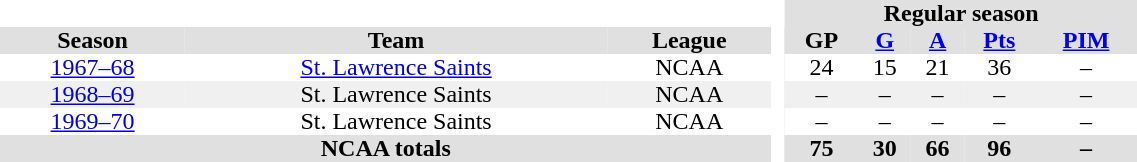<table BORDER="0" CELLPADDING="0" CELLSPACING="0" width="60%" style="text-align:center">
<tr bgcolor="#e0e0e0">
<th colspan="3" bgcolor="#ffffff"> </th>
<th rowspan="99" bgcolor="#ffffff"> </th>
<th colspan="5">Regular season</th>
</tr>
<tr bgcolor="#e0e0e0">
<th>Season</th>
<th>Team</th>
<th>League</th>
<th>GP</th>
<th><a href='#'>G</a></th>
<th><a href='#'>A</a></th>
<th><a href='#'>Pts</a></th>
<th><a href='#'>PIM</a></th>
</tr>
<tr>
<td><a href='#'>1967–68</a></td>
<td><a href='#'>St. Lawrence Saints</a></td>
<td>NCAA</td>
<td>24</td>
<td>15</td>
<td>21</td>
<td>36</td>
<td>–</td>
</tr>
<tr bgcolor="#f0f0f0">
<td><a href='#'>1968–69</a></td>
<td>St. Lawrence Saints</td>
<td>NCAA</td>
<td>–</td>
<td>–</td>
<td>–</td>
<td>–</td>
<td>–</td>
</tr>
<tr>
<td><a href='#'>1969–70</a></td>
<td>St. Lawrence Saints</td>
<td>NCAA</td>
<td>–</td>
<td>–</td>
<td>–</td>
<td>–</td>
<td>–</td>
</tr>
<tr bgcolor="#f0f0f0">
</tr>
<tr bgcolor="#e0e0e0">
<th colspan="3">NCAA totals</th>
<th>75</th>
<th>30</th>
<th>66</th>
<th>96</th>
<th>–</th>
</tr>
</table>
